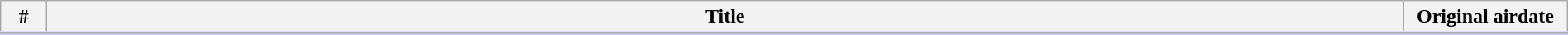<table class="wikitable" style="width:100%; margin:auto; background:#FFF;">
<tr style="border-bottom: 3px solid #CCF">
<th width="30">#</th>
<th>Title</th>
<th width="125">Original airdate</th>
</tr>
<tr>
</tr>
</table>
